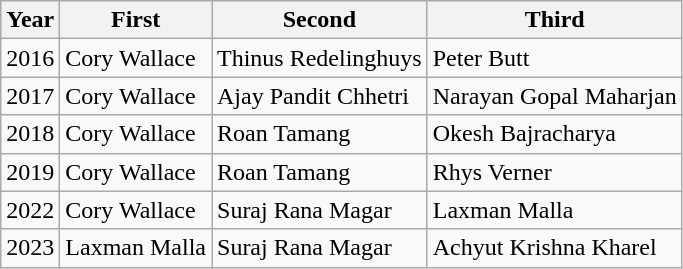<table class="wikitable">
<tr>
<th>Year</th>
<th>First</th>
<th>Second</th>
<th>Third</th>
</tr>
<tr>
<td>2016</td>
<td>Cory Wallace</td>
<td>Thinus Redelinghuys</td>
<td>Peter Butt</td>
</tr>
<tr>
<td>2017</td>
<td>Cory Wallace</td>
<td>Ajay Pandit Chhetri</td>
<td>Narayan Gopal Maharjan</td>
</tr>
<tr>
<td>2018</td>
<td>Cory Wallace</td>
<td>Roan Tamang</td>
<td>Okesh Bajracharya</td>
</tr>
<tr>
<td>2019</td>
<td>Cory Wallace</td>
<td>Roan Tamang</td>
<td>Rhys Verner</td>
</tr>
<tr>
<td>2022</td>
<td>Cory Wallace</td>
<td>Suraj Rana Magar</td>
<td>Laxman Malla</td>
</tr>
<tr>
<td>2023</td>
<td>Laxman Malla</td>
<td>Suraj Rana Magar</td>
<td>Achyut Krishna Kharel</td>
</tr>
</table>
